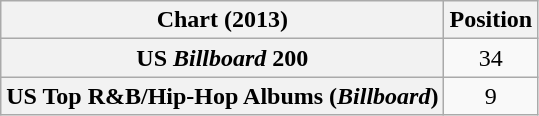<table class="wikitable sortable plainrowheaders" style="text-align:center">
<tr>
<th scope="col">Chart (2013)</th>
<th scope="col">Position</th>
</tr>
<tr>
<th scope="row">US <em>Billboard</em> 200</th>
<td>34</td>
</tr>
<tr>
<th scope="row">US Top R&B/Hip-Hop Albums (<em>Billboard</em>)</th>
<td>9</td>
</tr>
</table>
